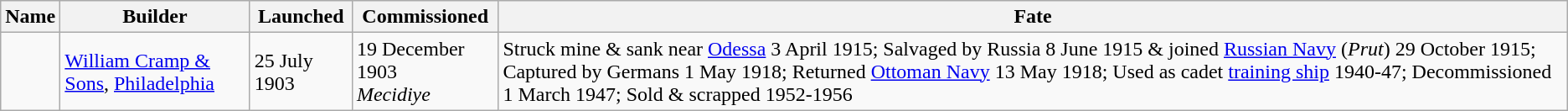<table class="wikitable">
<tr>
<th>Name</th>
<th>Builder</th>
<th>Launched</th>
<th>Commissioned</th>
<th>Fate</th>
</tr>
<tr>
<td></td>
<td> <a href='#'>William Cramp & Sons</a>, <a href='#'>Philadelphia</a></td>
<td>25 July 1903</td>
<td>19 December 1903<br> <em>Mecidiye</em></td>
<td>Struck mine & sank near <a href='#'>Odessa</a> 3 April 1915; Salvaged by Russia 8 June 1915 & joined <a href='#'>Russian Navy</a> (<em>Prut</em>) 29 October 1915; Captured by Germans 1 May 1918; Returned <a href='#'>Ottoman Navy</a> 13 May 1918; Used as cadet <a href='#'>training ship</a> 1940-47; Decommissioned 1 March 1947; Sold & scrapped 1952-1956</td>
</tr>
</table>
